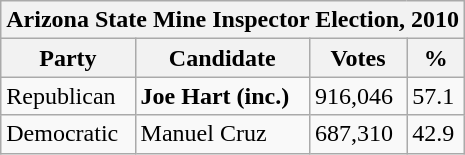<table class="wikitable">
<tr>
<th colspan="4">Arizona State Mine Inspector Election, 2010</th>
</tr>
<tr>
<th>Party</th>
<th>Candidate</th>
<th>Votes</th>
<th>%</th>
</tr>
<tr>
<td>Republican</td>
<td><strong>Joe Hart (inc.)</strong></td>
<td>916,046</td>
<td>57.1</td>
</tr>
<tr>
<td>Democratic</td>
<td>Manuel Cruz</td>
<td>687,310</td>
<td>42.9</td>
</tr>
</table>
